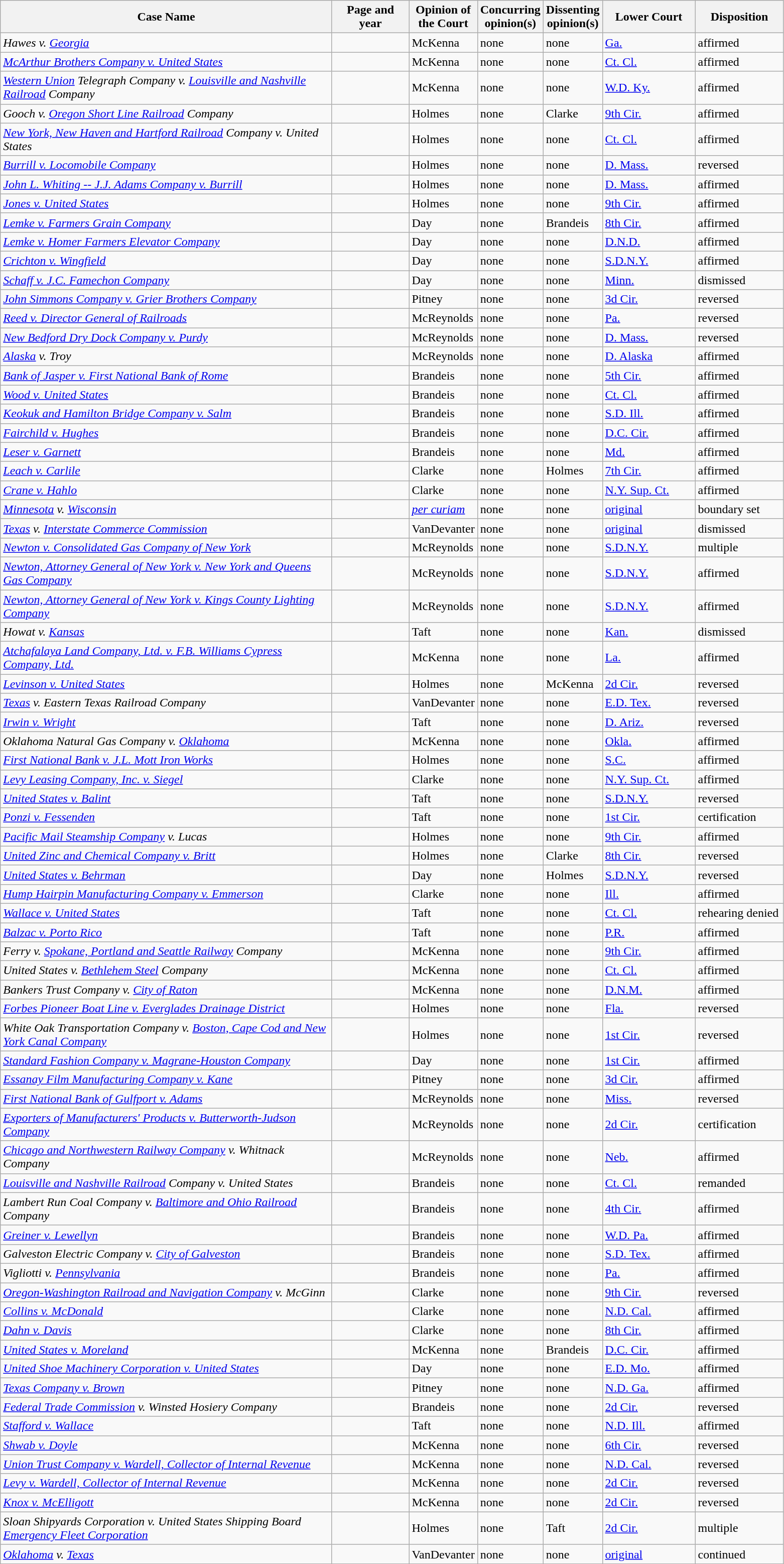<table class="wikitable sortable">
<tr>
<th scope="col" style="width: 433px;">Case Name</th>
<th scope="col" style="width: 95px;">Page and year</th>
<th scope="col" style="width: 10px;">Opinion of the Court</th>
<th scope="col" style="width: 10px;">Concurring opinion(s)</th>
<th scope="col" style="width: 10px;">Dissenting opinion(s)</th>
<th scope="col" style="width: 116px;">Lower Court</th>
<th scope="col" style="width: 110px;">Disposition</th>
</tr>
<tr>
<td><em>Hawes v. <a href='#'>Georgia</a></em></td>
<td align="right"></td>
<td>McKenna</td>
<td>none</td>
<td>none</td>
<td><a href='#'>Ga.</a></td>
<td>affirmed</td>
</tr>
<tr>
<td><em><a href='#'>McArthur Brothers Company v. United States</a></em></td>
<td align="right"></td>
<td>McKenna</td>
<td>none</td>
<td>none</td>
<td><a href='#'>Ct. Cl.</a></td>
<td>affirmed</td>
</tr>
<tr>
<td><em><a href='#'>Western Union</a> Telegraph Company v. <a href='#'>Louisville and Nashville Railroad</a> Company</em></td>
<td align="right"></td>
<td>McKenna</td>
<td>none</td>
<td>none</td>
<td><a href='#'>W.D. Ky.</a></td>
<td>affirmed</td>
</tr>
<tr>
<td><em>Gooch v. <a href='#'>Oregon Short Line Railroad</a> Company</em></td>
<td align="right"></td>
<td>Holmes</td>
<td>none</td>
<td>Clarke</td>
<td><a href='#'>9th Cir.</a></td>
<td>affirmed</td>
</tr>
<tr>
<td><em><a href='#'>New York, New Haven and Hartford Railroad</a> Company v. United States</em></td>
<td align="right"></td>
<td>Holmes</td>
<td>none</td>
<td>none</td>
<td><a href='#'>Ct. Cl.</a></td>
<td>affirmed</td>
</tr>
<tr>
<td><em><a href='#'>Burrill v. Locomobile Company</a></em></td>
<td align="right"></td>
<td>Holmes</td>
<td>none</td>
<td>none</td>
<td><a href='#'>D. Mass.</a></td>
<td>reversed</td>
</tr>
<tr>
<td><em><a href='#'>John L. Whiting -- J.J. Adams Company v. Burrill</a></em></td>
<td align="right"></td>
<td>Holmes</td>
<td>none</td>
<td>none</td>
<td><a href='#'>D. Mass.</a></td>
<td>affirmed</td>
</tr>
<tr>
<td><em><a href='#'>Jones v. United States</a></em></td>
<td align="right"></td>
<td>Holmes</td>
<td>none</td>
<td>none</td>
<td><a href='#'>9th Cir.</a></td>
<td>affirmed</td>
</tr>
<tr>
<td><em><a href='#'>Lemke v. Farmers Grain Company</a></em></td>
<td align="right"></td>
<td>Day</td>
<td>none</td>
<td>Brandeis</td>
<td><a href='#'>8th Cir.</a></td>
<td>affirmed</td>
</tr>
<tr>
<td><em><a href='#'>Lemke v. Homer Farmers Elevator Company</a></em></td>
<td align="right"></td>
<td>Day</td>
<td>none</td>
<td>none</td>
<td><a href='#'>D.N.D.</a></td>
<td>affirmed</td>
</tr>
<tr>
<td><em><a href='#'>Crichton v. Wingfield</a></em></td>
<td align="right"></td>
<td>Day</td>
<td>none</td>
<td>none</td>
<td><a href='#'>S.D.N.Y.</a></td>
<td>affirmed</td>
</tr>
<tr>
<td><em><a href='#'>Schaff v. J.C. Famechon Company</a></em></td>
<td align="right"></td>
<td>Day</td>
<td>none</td>
<td>none</td>
<td><a href='#'>Minn.</a></td>
<td>dismissed</td>
</tr>
<tr>
<td><em><a href='#'>John Simmons Company v. Grier Brothers Company</a></em></td>
<td align="right"></td>
<td>Pitney</td>
<td>none</td>
<td>none</td>
<td><a href='#'>3d Cir.</a></td>
<td>reversed</td>
</tr>
<tr>
<td><em><a href='#'>Reed v. Director General of Railroads</a></em></td>
<td align="right"></td>
<td>McReynolds</td>
<td>none</td>
<td>none</td>
<td><a href='#'>Pa.</a></td>
<td>reversed</td>
</tr>
<tr>
<td><em><a href='#'>New Bedford Dry Dock Company v. Purdy</a></em></td>
<td align="right"></td>
<td>McReynolds</td>
<td>none</td>
<td>none</td>
<td><a href='#'>D. Mass.</a></td>
<td>reversed</td>
</tr>
<tr>
<td><em><a href='#'>Alaska</a> v. Troy</em></td>
<td align="right"></td>
<td>McReynolds</td>
<td>none</td>
<td>none</td>
<td><a href='#'>D. Alaska</a></td>
<td>affirmed</td>
</tr>
<tr>
<td><em><a href='#'>Bank of Jasper v. First National Bank of Rome</a></em></td>
<td align="right"></td>
<td>Brandeis</td>
<td>none</td>
<td>none</td>
<td><a href='#'>5th Cir.</a></td>
<td>affirmed</td>
</tr>
<tr>
<td><em><a href='#'>Wood v. United States</a></em></td>
<td align="right"></td>
<td>Brandeis</td>
<td>none</td>
<td>none</td>
<td><a href='#'>Ct. Cl.</a></td>
<td>affirmed</td>
</tr>
<tr>
<td><em><a href='#'>Keokuk and Hamilton Bridge Company v. Salm</a></em></td>
<td align="right"></td>
<td>Brandeis</td>
<td>none</td>
<td>none</td>
<td><a href='#'>S.D. Ill.</a></td>
<td>affirmed</td>
</tr>
<tr>
<td><em><a href='#'>Fairchild v. Hughes</a></em></td>
<td align="right"></td>
<td>Brandeis</td>
<td>none</td>
<td>none</td>
<td><a href='#'>D.C. Cir.</a></td>
<td>affirmed</td>
</tr>
<tr>
<td><em><a href='#'>Leser v. Garnett</a></em></td>
<td align="right"></td>
<td>Brandeis</td>
<td>none</td>
<td>none</td>
<td><a href='#'>Md.</a></td>
<td>affirmed</td>
</tr>
<tr>
<td><em><a href='#'>Leach v. Carlile</a></em></td>
<td align="right"></td>
<td>Clarke</td>
<td>none</td>
<td>Holmes</td>
<td><a href='#'>7th Cir.</a></td>
<td>affirmed</td>
</tr>
<tr>
<td><em><a href='#'>Crane v. Hahlo</a></em></td>
<td align="right"></td>
<td>Clarke</td>
<td>none</td>
<td>none</td>
<td><a href='#'>N.Y. Sup. Ct.</a></td>
<td>affirmed</td>
</tr>
<tr>
<td><em><a href='#'>Minnesota</a> v. <a href='#'>Wisconsin</a></em></td>
<td align="right"></td>
<td><em><a href='#'>per curiam</a></em></td>
<td>none</td>
<td>none</td>
<td><a href='#'>original</a></td>
<td>boundary set</td>
</tr>
<tr>
<td><em><a href='#'>Texas</a> v. <a href='#'>Interstate Commerce Commission</a></em></td>
<td align="right"></td>
<td>VanDevanter</td>
<td>none</td>
<td>none</td>
<td><a href='#'>original</a></td>
<td>dismissed</td>
</tr>
<tr>
<td><em><a href='#'>Newton v. Consolidated Gas Company of New York</a></em></td>
<td align="right"></td>
<td>McReynolds</td>
<td>none</td>
<td>none</td>
<td><a href='#'>S.D.N.Y.</a></td>
<td>multiple</td>
</tr>
<tr>
<td><em><a href='#'>Newton, Attorney General of New York v. New York and Queens Gas Company</a></em></td>
<td align="right"></td>
<td>McReynolds</td>
<td>none</td>
<td>none</td>
<td><a href='#'>S.D.N.Y.</a></td>
<td>affirmed</td>
</tr>
<tr>
<td><em><a href='#'>Newton, Attorney General of New York v. Kings County Lighting Company</a></em></td>
<td align="right"></td>
<td>McReynolds</td>
<td>none</td>
<td>none</td>
<td><a href='#'>S.D.N.Y.</a></td>
<td>affirmed</td>
</tr>
<tr>
<td><em>Howat v. <a href='#'>Kansas</a></em></td>
<td align="right"></td>
<td>Taft</td>
<td>none</td>
<td>none</td>
<td><a href='#'>Kan.</a></td>
<td>dismissed</td>
</tr>
<tr>
<td><em><a href='#'>Atchafalaya Land Company, Ltd. v. F.B. Williams Cypress Company, Ltd.</a></em></td>
<td align="right"></td>
<td>McKenna</td>
<td>none</td>
<td>none</td>
<td><a href='#'>La.</a></td>
<td>affirmed</td>
</tr>
<tr>
<td><em><a href='#'>Levinson v. United States</a></em></td>
<td align="right"></td>
<td>Holmes</td>
<td>none</td>
<td>McKenna</td>
<td><a href='#'>2d Cir.</a></td>
<td>reversed</td>
</tr>
<tr>
<td><em><a href='#'>Texas</a> v. Eastern Texas Railroad Company</em></td>
<td align="right"></td>
<td>VanDevanter</td>
<td>none</td>
<td>none</td>
<td><a href='#'>E.D. Tex.</a></td>
<td>reversed</td>
</tr>
<tr>
<td><em><a href='#'>Irwin v. Wright</a></em></td>
<td align="right"></td>
<td>Taft</td>
<td>none</td>
<td>none</td>
<td><a href='#'>D. Ariz.</a></td>
<td>reversed</td>
</tr>
<tr>
<td><em>Oklahoma Natural Gas Company v. <a href='#'>Oklahoma</a></em></td>
<td align="right"></td>
<td>McKenna</td>
<td>none</td>
<td>none</td>
<td><a href='#'>Okla.</a></td>
<td>affirmed</td>
</tr>
<tr>
<td><em><a href='#'>First National Bank v. J.L. Mott Iron Works</a></em></td>
<td align="right"></td>
<td>Holmes</td>
<td>none</td>
<td>none</td>
<td><a href='#'>S.C.</a></td>
<td>affirmed</td>
</tr>
<tr>
<td><em><a href='#'>Levy Leasing Company, Inc. v. Siegel</a></em></td>
<td align="right"></td>
<td>Clarke</td>
<td>none</td>
<td>none</td>
<td><a href='#'>N.Y. Sup. Ct.</a></td>
<td>affirmed</td>
</tr>
<tr>
<td><em><a href='#'>United States v. Balint</a></em></td>
<td align="right"></td>
<td>Taft</td>
<td>none</td>
<td>none</td>
<td><a href='#'>S.D.N.Y.</a></td>
<td>reversed</td>
</tr>
<tr>
<td><em><a href='#'>Ponzi v. Fessenden</a></em></td>
<td align="right"></td>
<td>Taft</td>
<td>none</td>
<td>none</td>
<td><a href='#'>1st Cir.</a></td>
<td>certification</td>
</tr>
<tr>
<td><em><a href='#'>Pacific Mail Steamship Company</a> v. Lucas</em></td>
<td align="right"></td>
<td>Holmes</td>
<td>none</td>
<td>none</td>
<td><a href='#'>9th Cir.</a></td>
<td>affirmed</td>
</tr>
<tr>
<td><em><a href='#'>United Zinc and Chemical Company v. Britt</a></em></td>
<td align="right"></td>
<td>Holmes</td>
<td>none</td>
<td>Clarke</td>
<td><a href='#'>8th Cir.</a></td>
<td>reversed</td>
</tr>
<tr>
<td><em><a href='#'>United States v. Behrman</a></em></td>
<td align="right"></td>
<td>Day</td>
<td>none</td>
<td>Holmes</td>
<td><a href='#'>S.D.N.Y.</a></td>
<td>reversed</td>
</tr>
<tr>
<td><em><a href='#'>Hump Hairpin Manufacturing Company v. Emmerson</a></em></td>
<td align="right"></td>
<td>Clarke</td>
<td>none</td>
<td>none</td>
<td><a href='#'>Ill.</a></td>
<td>affirmed</td>
</tr>
<tr>
<td><em><a href='#'>Wallace v. United States</a></em></td>
<td align="right"></td>
<td>Taft</td>
<td>none</td>
<td>none</td>
<td><a href='#'>Ct. Cl.</a></td>
<td>rehearing denied</td>
</tr>
<tr>
<td><em><a href='#'>Balzac v. Porto Rico</a></em></td>
<td align="right"></td>
<td>Taft</td>
<td>none</td>
<td>none</td>
<td><a href='#'>P.R.</a></td>
<td>affirmed</td>
</tr>
<tr>
<td><em>Ferry v. <a href='#'>Spokane, Portland and Seattle Railway</a> Company</em></td>
<td align="right"></td>
<td>McKenna</td>
<td>none</td>
<td>none</td>
<td><a href='#'>9th Cir.</a></td>
<td>affirmed</td>
</tr>
<tr>
<td><em>United States v. <a href='#'>Bethlehem Steel</a> Company</em></td>
<td align="right"></td>
<td>McKenna</td>
<td>none</td>
<td>none</td>
<td><a href='#'>Ct. Cl.</a></td>
<td>affirmed</td>
</tr>
<tr>
<td><em>Bankers Trust Company v. <a href='#'>City of Raton</a></em></td>
<td align="right"></td>
<td>McKenna</td>
<td>none</td>
<td>none</td>
<td><a href='#'>D.N.M.</a></td>
<td>affirmed</td>
</tr>
<tr>
<td><em><a href='#'>Forbes Pioneer Boat Line v. Everglades Drainage District</a></em></td>
<td align="right"></td>
<td>Holmes</td>
<td>none</td>
<td>none</td>
<td><a href='#'>Fla.</a></td>
<td>reversed</td>
</tr>
<tr>
<td><em>White Oak Transportation Company v. <a href='#'>Boston, Cape Cod and New York Canal Company</a></em></td>
<td align="right"></td>
<td>Holmes</td>
<td>none</td>
<td>none</td>
<td><a href='#'>1st Cir.</a></td>
<td>reversed</td>
</tr>
<tr>
<td><em><a href='#'>Standard Fashion Company v. Magrane-Houston Company</a></em></td>
<td align="right"></td>
<td>Day</td>
<td>none</td>
<td>none</td>
<td><a href='#'>1st Cir.</a></td>
<td>affirmed</td>
</tr>
<tr>
<td><em><a href='#'>Essanay Film Manufacturing Company v. Kane</a></em></td>
<td align="right"></td>
<td>Pitney</td>
<td>none</td>
<td>none</td>
<td><a href='#'>3d Cir.</a></td>
<td>affirmed</td>
</tr>
<tr>
<td><em><a href='#'>First National Bank of Gulfport v. Adams</a></em></td>
<td align="right"></td>
<td>McReynolds</td>
<td>none</td>
<td>none</td>
<td><a href='#'>Miss.</a></td>
<td>reversed</td>
</tr>
<tr>
<td><em><a href='#'>Exporters of Manufacturers' Products v. Butterworth-Judson Company</a></em></td>
<td align="right"></td>
<td>McReynolds</td>
<td>none</td>
<td>none</td>
<td><a href='#'>2d Cir.</a></td>
<td>certification</td>
</tr>
<tr>
<td><em><a href='#'>Chicago and Northwestern Railway Company</a> v. Whitnack Company</em></td>
<td align="right"></td>
<td>McReynolds</td>
<td>none</td>
<td>none</td>
<td><a href='#'>Neb.</a></td>
<td>affirmed</td>
</tr>
<tr>
<td><em><a href='#'>Louisville and Nashville Railroad</a> Company v. United States</em></td>
<td align="right"></td>
<td>Brandeis</td>
<td>none</td>
<td>none</td>
<td><a href='#'>Ct. Cl.</a></td>
<td>remanded</td>
</tr>
<tr>
<td><em>Lambert Run Coal Company v. <a href='#'>Baltimore and Ohio Railroad</a> Company</em></td>
<td align="right"></td>
<td>Brandeis</td>
<td>none</td>
<td>none</td>
<td><a href='#'>4th Cir.</a></td>
<td>affirmed</td>
</tr>
<tr>
<td><em><a href='#'>Greiner v. Lewellyn</a></em></td>
<td align="right"></td>
<td>Brandeis</td>
<td>none</td>
<td>none</td>
<td><a href='#'>W.D. Pa.</a></td>
<td>affirmed</td>
</tr>
<tr>
<td><em>Galveston Electric Company v. <a href='#'>City of Galveston</a></em></td>
<td align="right"></td>
<td>Brandeis</td>
<td>none</td>
<td>none</td>
<td><a href='#'>S.D. Tex.</a></td>
<td>affirmed</td>
</tr>
<tr>
<td><em>Vigliotti v. <a href='#'>Pennsylvania</a></em></td>
<td align="right"></td>
<td>Brandeis</td>
<td>none</td>
<td>none</td>
<td><a href='#'>Pa.</a></td>
<td>affirmed</td>
</tr>
<tr>
<td><em><a href='#'>Oregon-Washington Railroad and Navigation Company</a> v. McGinn</em></td>
<td align="right"></td>
<td>Clarke</td>
<td>none</td>
<td>none</td>
<td><a href='#'>9th Cir.</a></td>
<td>reversed</td>
</tr>
<tr>
<td><em><a href='#'>Collins v. McDonald</a></em></td>
<td align="right"></td>
<td>Clarke</td>
<td>none</td>
<td>none</td>
<td><a href='#'>N.D. Cal.</a></td>
<td>affirmed</td>
</tr>
<tr>
<td><em><a href='#'>Dahn v. Davis</a></em></td>
<td align="right"></td>
<td>Clarke</td>
<td>none</td>
<td>none</td>
<td><a href='#'>8th Cir.</a></td>
<td>affirmed</td>
</tr>
<tr>
<td><em><a href='#'>United States v. Moreland</a></em></td>
<td align="right"></td>
<td>McKenna</td>
<td>none</td>
<td>Brandeis</td>
<td><a href='#'>D.C. Cir.</a></td>
<td>affirmed</td>
</tr>
<tr>
<td><em><a href='#'>United Shoe Machinery Corporation v. United States</a></em></td>
<td align="right"></td>
<td>Day</td>
<td>none</td>
<td>none</td>
<td><a href='#'>E.D. Mo.</a></td>
<td>affirmed</td>
</tr>
<tr>
<td><em><a href='#'>Texas Company v. Brown</a></em></td>
<td align="right"></td>
<td>Pitney</td>
<td>none</td>
<td>none</td>
<td><a href='#'>N.D. Ga.</a></td>
<td>affirmed</td>
</tr>
<tr>
<td><em><a href='#'>Federal Trade Commission</a> v. Winsted Hosiery Company</em></td>
<td align="right"></td>
<td>Brandeis</td>
<td>none</td>
<td>none</td>
<td><a href='#'>2d Cir.</a></td>
<td>reversed</td>
</tr>
<tr>
<td><em><a href='#'>Stafford v. Wallace</a></em></td>
<td align="right"></td>
<td>Taft</td>
<td>none</td>
<td>none</td>
<td><a href='#'>N.D. Ill.</a></td>
<td>affirmed</td>
</tr>
<tr>
<td><em><a href='#'>Shwab v. Doyle</a></em></td>
<td align="right"></td>
<td>McKenna</td>
<td>none</td>
<td>none</td>
<td><a href='#'>6th Cir.</a></td>
<td>reversed</td>
</tr>
<tr>
<td><em><a href='#'>Union Trust Company v. Wardell, Collector of Internal Revenue</a></em></td>
<td align="right"></td>
<td>McKenna</td>
<td>none</td>
<td>none</td>
<td><a href='#'>N.D. Cal.</a></td>
<td>reversed</td>
</tr>
<tr>
<td><em><a href='#'>Levy v. Wardell, Collector of Internal Revenue</a></em></td>
<td align="right"></td>
<td>McKenna</td>
<td>none</td>
<td>none</td>
<td><a href='#'>2d Cir.</a></td>
<td>reversed</td>
</tr>
<tr>
<td><em><a href='#'>Knox v. McElligott</a></em></td>
<td align="right"></td>
<td>McKenna</td>
<td>none</td>
<td>none</td>
<td><a href='#'>2d Cir.</a></td>
<td>reversed</td>
</tr>
<tr>
<td><em>Sloan Shipyards Corporation v. United States Shipping Board <a href='#'>Emergency Fleet Corporation</a></em></td>
<td align="right"></td>
<td>Holmes</td>
<td>none</td>
<td>Taft</td>
<td><a href='#'>2d Cir.</a></td>
<td>multiple</td>
</tr>
<tr>
<td><em><a href='#'>Oklahoma</a> v. <a href='#'>Texas</a></em></td>
<td align="right"></td>
<td>VanDevanter</td>
<td>none</td>
<td>none</td>
<td><a href='#'>original</a></td>
<td>continued</td>
</tr>
<tr>
</tr>
</table>
